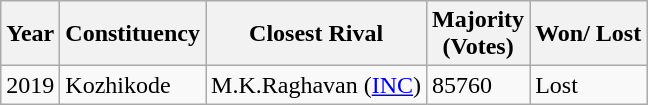<table class="wikitable">
<tr>
<th>Year</th>
<th>Constituency</th>
<th>Closest Rival</th>
<th>Majority<br>(Votes)</th>
<th>Won/ Lost</th>
</tr>
<tr>
<td>2019</td>
<td>Kozhikode</td>
<td>M.K.Raghavan (<a href='#'>INC</a>)</td>
<td>85760</td>
<td>Lost</td>
</tr>
</table>
